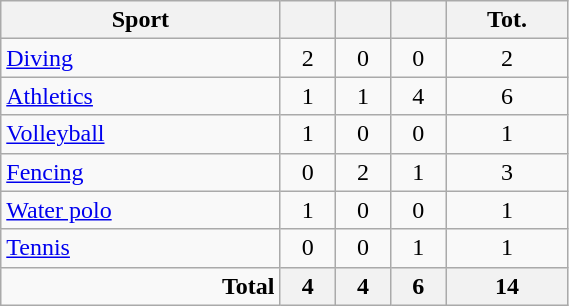<table class="wikitable" width=30% style="font-size:100%; text-align:center;">
<tr>
<th>Sport</th>
<th></th>
<th></th>
<th></th>
<th>Tot.</th>
</tr>
<tr>
<td align=left> <a href='#'>Diving</a></td>
<td>2</td>
<td>0</td>
<td>0</td>
<td>2</td>
</tr>
<tr>
<td align=left> <a href='#'>Athletics</a></td>
<td>1</td>
<td>1</td>
<td>4</td>
<td>6</td>
</tr>
<tr>
<td align=left> <a href='#'>Volleyball</a></td>
<td>1</td>
<td>0</td>
<td>0</td>
<td>1</td>
</tr>
<tr>
<td align=left> <a href='#'>Fencing</a></td>
<td>0</td>
<td>2</td>
<td>1</td>
<td>3</td>
</tr>
<tr>
<td align=left> <a href='#'>Water polo</a></td>
<td>1</td>
<td>0</td>
<td>0</td>
<td>1</td>
</tr>
<tr>
<td align=left> <a href='#'>Tennis</a></td>
<td>0</td>
<td>0</td>
<td>1</td>
<td>1</td>
</tr>
<tr>
<td align=right><strong>Total</strong></td>
<th>4</th>
<th>4</th>
<th>6</th>
<th>14</th>
</tr>
</table>
